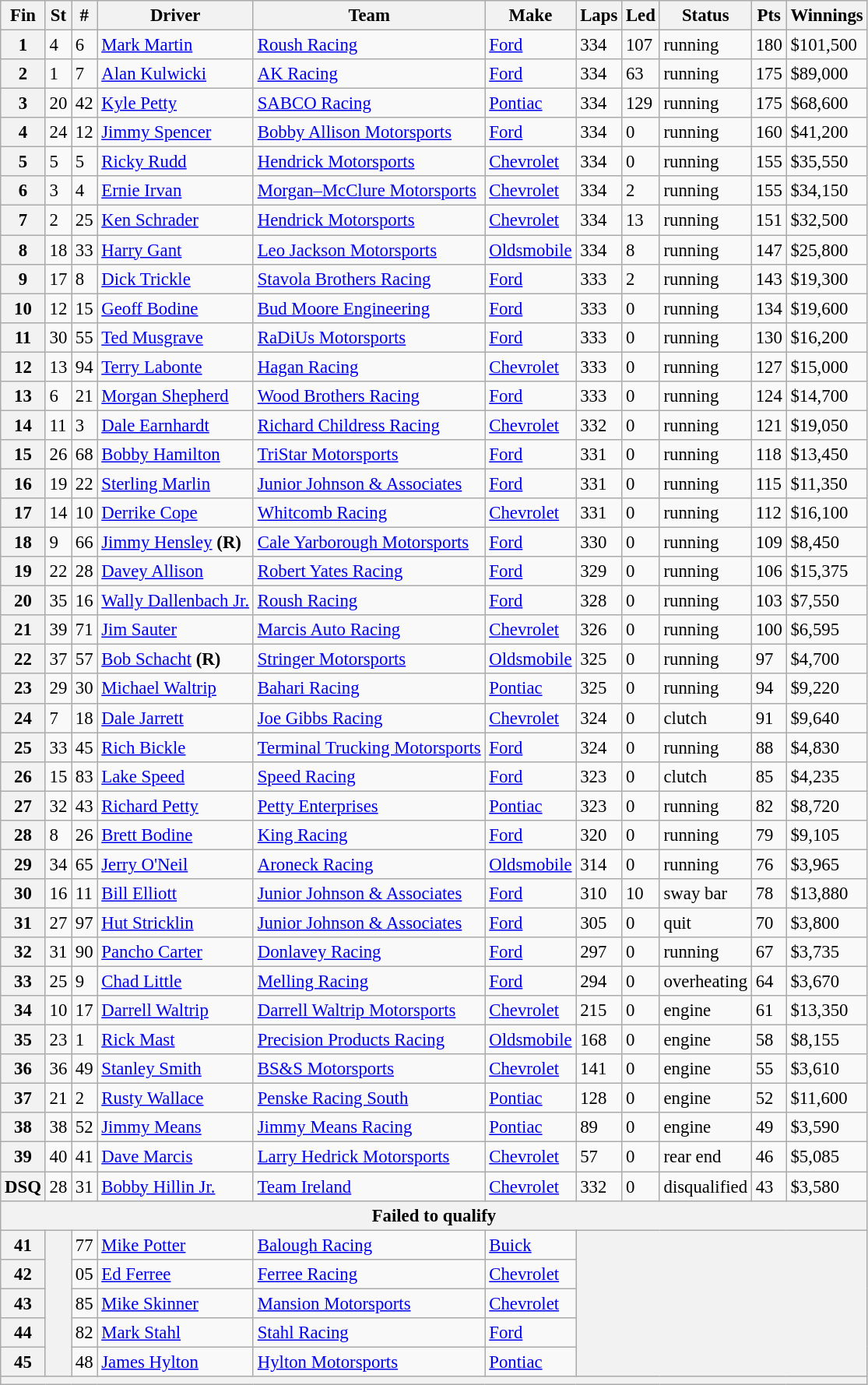<table class="wikitable" style="font-size:95%">
<tr>
<th>Fin</th>
<th>St</th>
<th>#</th>
<th>Driver</th>
<th>Team</th>
<th>Make</th>
<th>Laps</th>
<th>Led</th>
<th>Status</th>
<th>Pts</th>
<th>Winnings</th>
</tr>
<tr>
<th>1</th>
<td>4</td>
<td>6</td>
<td><a href='#'>Mark Martin</a></td>
<td><a href='#'>Roush Racing</a></td>
<td><a href='#'>Ford</a></td>
<td>334</td>
<td>107</td>
<td>running</td>
<td>180</td>
<td>$101,500</td>
</tr>
<tr>
<th>2</th>
<td>1</td>
<td>7</td>
<td><a href='#'>Alan Kulwicki</a></td>
<td><a href='#'>AK Racing</a></td>
<td><a href='#'>Ford</a></td>
<td>334</td>
<td>63</td>
<td>running</td>
<td>175</td>
<td>$89,000</td>
</tr>
<tr>
<th>3</th>
<td>20</td>
<td>42</td>
<td><a href='#'>Kyle Petty</a></td>
<td><a href='#'>SABCO Racing</a></td>
<td><a href='#'>Pontiac</a></td>
<td>334</td>
<td>129</td>
<td>running</td>
<td>175</td>
<td>$68,600</td>
</tr>
<tr>
<th>4</th>
<td>24</td>
<td>12</td>
<td><a href='#'>Jimmy Spencer</a></td>
<td><a href='#'>Bobby Allison Motorsports</a></td>
<td><a href='#'>Ford</a></td>
<td>334</td>
<td>0</td>
<td>running</td>
<td>160</td>
<td>$41,200</td>
</tr>
<tr>
<th>5</th>
<td>5</td>
<td>5</td>
<td><a href='#'>Ricky Rudd</a></td>
<td><a href='#'>Hendrick Motorsports</a></td>
<td><a href='#'>Chevrolet</a></td>
<td>334</td>
<td>0</td>
<td>running</td>
<td>155</td>
<td>$35,550</td>
</tr>
<tr>
<th>6</th>
<td>3</td>
<td>4</td>
<td><a href='#'>Ernie Irvan</a></td>
<td><a href='#'>Morgan–McClure Motorsports</a></td>
<td><a href='#'>Chevrolet</a></td>
<td>334</td>
<td>2</td>
<td>running</td>
<td>155</td>
<td>$34,150</td>
</tr>
<tr>
<th>7</th>
<td>2</td>
<td>25</td>
<td><a href='#'>Ken Schrader</a></td>
<td><a href='#'>Hendrick Motorsports</a></td>
<td><a href='#'>Chevrolet</a></td>
<td>334</td>
<td>13</td>
<td>running</td>
<td>151</td>
<td>$32,500</td>
</tr>
<tr>
<th>8</th>
<td>18</td>
<td>33</td>
<td><a href='#'>Harry Gant</a></td>
<td><a href='#'>Leo Jackson Motorsports</a></td>
<td><a href='#'>Oldsmobile</a></td>
<td>334</td>
<td>8</td>
<td>running</td>
<td>147</td>
<td>$25,800</td>
</tr>
<tr>
<th>9</th>
<td>17</td>
<td>8</td>
<td><a href='#'>Dick Trickle</a></td>
<td><a href='#'>Stavola Brothers Racing</a></td>
<td><a href='#'>Ford</a></td>
<td>333</td>
<td>2</td>
<td>running</td>
<td>143</td>
<td>$19,300</td>
</tr>
<tr>
<th>10</th>
<td>12</td>
<td>15</td>
<td><a href='#'>Geoff Bodine</a></td>
<td><a href='#'>Bud Moore Engineering</a></td>
<td><a href='#'>Ford</a></td>
<td>333</td>
<td>0</td>
<td>running</td>
<td>134</td>
<td>$19,600</td>
</tr>
<tr>
<th>11</th>
<td>30</td>
<td>55</td>
<td><a href='#'>Ted Musgrave</a></td>
<td><a href='#'>RaDiUs Motorsports</a></td>
<td><a href='#'>Ford</a></td>
<td>333</td>
<td>0</td>
<td>running</td>
<td>130</td>
<td>$16,200</td>
</tr>
<tr>
<th>12</th>
<td>13</td>
<td>94</td>
<td><a href='#'>Terry Labonte</a></td>
<td><a href='#'>Hagan Racing</a></td>
<td><a href='#'>Chevrolet</a></td>
<td>333</td>
<td>0</td>
<td>running</td>
<td>127</td>
<td>$15,000</td>
</tr>
<tr>
<th>13</th>
<td>6</td>
<td>21</td>
<td><a href='#'>Morgan Shepherd</a></td>
<td><a href='#'>Wood Brothers Racing</a></td>
<td><a href='#'>Ford</a></td>
<td>333</td>
<td>0</td>
<td>running</td>
<td>124</td>
<td>$14,700</td>
</tr>
<tr>
<th>14</th>
<td>11</td>
<td>3</td>
<td><a href='#'>Dale Earnhardt</a></td>
<td><a href='#'>Richard Childress Racing</a></td>
<td><a href='#'>Chevrolet</a></td>
<td>332</td>
<td>0</td>
<td>running</td>
<td>121</td>
<td>$19,050</td>
</tr>
<tr>
<th>15</th>
<td>26</td>
<td>68</td>
<td><a href='#'>Bobby Hamilton</a></td>
<td><a href='#'>TriStar Motorsports</a></td>
<td><a href='#'>Ford</a></td>
<td>331</td>
<td>0</td>
<td>running</td>
<td>118</td>
<td>$13,450</td>
</tr>
<tr>
<th>16</th>
<td>19</td>
<td>22</td>
<td><a href='#'>Sterling Marlin</a></td>
<td><a href='#'>Junior Johnson & Associates</a></td>
<td><a href='#'>Ford</a></td>
<td>331</td>
<td>0</td>
<td>running</td>
<td>115</td>
<td>$11,350</td>
</tr>
<tr>
<th>17</th>
<td>14</td>
<td>10</td>
<td><a href='#'>Derrike Cope</a></td>
<td><a href='#'>Whitcomb Racing</a></td>
<td><a href='#'>Chevrolet</a></td>
<td>331</td>
<td>0</td>
<td>running</td>
<td>112</td>
<td>$16,100</td>
</tr>
<tr>
<th>18</th>
<td>9</td>
<td>66</td>
<td><a href='#'>Jimmy Hensley</a> <strong>(R)</strong></td>
<td><a href='#'>Cale Yarborough Motorsports</a></td>
<td><a href='#'>Ford</a></td>
<td>330</td>
<td>0</td>
<td>running</td>
<td>109</td>
<td>$8,450</td>
</tr>
<tr>
<th>19</th>
<td>22</td>
<td>28</td>
<td><a href='#'>Davey Allison</a></td>
<td><a href='#'>Robert Yates Racing</a></td>
<td><a href='#'>Ford</a></td>
<td>329</td>
<td>0</td>
<td>running</td>
<td>106</td>
<td>$15,375</td>
</tr>
<tr>
<th>20</th>
<td>35</td>
<td>16</td>
<td><a href='#'>Wally Dallenbach Jr.</a></td>
<td><a href='#'>Roush Racing</a></td>
<td><a href='#'>Ford</a></td>
<td>328</td>
<td>0</td>
<td>running</td>
<td>103</td>
<td>$7,550</td>
</tr>
<tr>
<th>21</th>
<td>39</td>
<td>71</td>
<td><a href='#'>Jim Sauter</a></td>
<td><a href='#'>Marcis Auto Racing</a></td>
<td><a href='#'>Chevrolet</a></td>
<td>326</td>
<td>0</td>
<td>running</td>
<td>100</td>
<td>$6,595</td>
</tr>
<tr>
<th>22</th>
<td>37</td>
<td>57</td>
<td><a href='#'>Bob Schacht</a> <strong>(R)</strong></td>
<td><a href='#'>Stringer Motorsports</a></td>
<td><a href='#'>Oldsmobile</a></td>
<td>325</td>
<td>0</td>
<td>running</td>
<td>97</td>
<td>$4,700</td>
</tr>
<tr>
<th>23</th>
<td>29</td>
<td>30</td>
<td><a href='#'>Michael Waltrip</a></td>
<td><a href='#'>Bahari Racing</a></td>
<td><a href='#'>Pontiac</a></td>
<td>325</td>
<td>0</td>
<td>running</td>
<td>94</td>
<td>$9,220</td>
</tr>
<tr>
<th>24</th>
<td>7</td>
<td>18</td>
<td><a href='#'>Dale Jarrett</a></td>
<td><a href='#'>Joe Gibbs Racing</a></td>
<td><a href='#'>Chevrolet</a></td>
<td>324</td>
<td>0</td>
<td>clutch</td>
<td>91</td>
<td>$9,640</td>
</tr>
<tr>
<th>25</th>
<td>33</td>
<td>45</td>
<td><a href='#'>Rich Bickle</a></td>
<td><a href='#'>Terminal Trucking Motorsports</a></td>
<td><a href='#'>Ford</a></td>
<td>324</td>
<td>0</td>
<td>running</td>
<td>88</td>
<td>$4,830</td>
</tr>
<tr>
<th>26</th>
<td>15</td>
<td>83</td>
<td><a href='#'>Lake Speed</a></td>
<td><a href='#'>Speed Racing</a></td>
<td><a href='#'>Ford</a></td>
<td>323</td>
<td>0</td>
<td>clutch</td>
<td>85</td>
<td>$4,235</td>
</tr>
<tr>
<th>27</th>
<td>32</td>
<td>43</td>
<td><a href='#'>Richard Petty</a></td>
<td><a href='#'>Petty Enterprises</a></td>
<td><a href='#'>Pontiac</a></td>
<td>323</td>
<td>0</td>
<td>running</td>
<td>82</td>
<td>$8,720</td>
</tr>
<tr>
<th>28</th>
<td>8</td>
<td>26</td>
<td><a href='#'>Brett Bodine</a></td>
<td><a href='#'>King Racing</a></td>
<td><a href='#'>Ford</a></td>
<td>320</td>
<td>0</td>
<td>running</td>
<td>79</td>
<td>$9,105</td>
</tr>
<tr>
<th>29</th>
<td>34</td>
<td>65</td>
<td><a href='#'>Jerry O'Neil</a></td>
<td><a href='#'>Aroneck Racing</a></td>
<td><a href='#'>Oldsmobile</a></td>
<td>314</td>
<td>0</td>
<td>running</td>
<td>76</td>
<td>$3,965</td>
</tr>
<tr>
<th>30</th>
<td>16</td>
<td>11</td>
<td><a href='#'>Bill Elliott</a></td>
<td><a href='#'>Junior Johnson & Associates</a></td>
<td><a href='#'>Ford</a></td>
<td>310</td>
<td>10</td>
<td>sway bar</td>
<td>78</td>
<td>$13,880</td>
</tr>
<tr>
<th>31</th>
<td>27</td>
<td>97</td>
<td><a href='#'>Hut Stricklin</a></td>
<td><a href='#'>Junior Johnson & Associates</a></td>
<td><a href='#'>Ford</a></td>
<td>305</td>
<td>0</td>
<td>quit</td>
<td>70</td>
<td>$3,800</td>
</tr>
<tr>
<th>32</th>
<td>31</td>
<td>90</td>
<td><a href='#'>Pancho Carter</a></td>
<td><a href='#'>Donlavey Racing</a></td>
<td><a href='#'>Ford</a></td>
<td>297</td>
<td>0</td>
<td>running</td>
<td>67</td>
<td>$3,735</td>
</tr>
<tr>
<th>33</th>
<td>25</td>
<td>9</td>
<td><a href='#'>Chad Little</a></td>
<td><a href='#'>Melling Racing</a></td>
<td><a href='#'>Ford</a></td>
<td>294</td>
<td>0</td>
<td>overheating</td>
<td>64</td>
<td>$3,670</td>
</tr>
<tr>
<th>34</th>
<td>10</td>
<td>17</td>
<td><a href='#'>Darrell Waltrip</a></td>
<td><a href='#'>Darrell Waltrip Motorsports</a></td>
<td><a href='#'>Chevrolet</a></td>
<td>215</td>
<td>0</td>
<td>engine</td>
<td>61</td>
<td>$13,350</td>
</tr>
<tr>
<th>35</th>
<td>23</td>
<td>1</td>
<td><a href='#'>Rick Mast</a></td>
<td><a href='#'>Precision Products Racing</a></td>
<td><a href='#'>Oldsmobile</a></td>
<td>168</td>
<td>0</td>
<td>engine</td>
<td>58</td>
<td>$8,155</td>
</tr>
<tr>
<th>36</th>
<td>36</td>
<td>49</td>
<td><a href='#'>Stanley Smith</a></td>
<td><a href='#'>BS&S Motorsports</a></td>
<td><a href='#'>Chevrolet</a></td>
<td>141</td>
<td>0</td>
<td>engine</td>
<td>55</td>
<td>$3,610</td>
</tr>
<tr>
<th>37</th>
<td>21</td>
<td>2</td>
<td><a href='#'>Rusty Wallace</a></td>
<td><a href='#'>Penske Racing South</a></td>
<td><a href='#'>Pontiac</a></td>
<td>128</td>
<td>0</td>
<td>engine</td>
<td>52</td>
<td>$11,600</td>
</tr>
<tr>
<th>38</th>
<td>38</td>
<td>52</td>
<td><a href='#'>Jimmy Means</a></td>
<td><a href='#'>Jimmy Means Racing</a></td>
<td><a href='#'>Pontiac</a></td>
<td>89</td>
<td>0</td>
<td>engine</td>
<td>49</td>
<td>$3,590</td>
</tr>
<tr>
<th>39</th>
<td>40</td>
<td>41</td>
<td><a href='#'>Dave Marcis</a></td>
<td><a href='#'>Larry Hedrick Motorsports</a></td>
<td><a href='#'>Chevrolet</a></td>
<td>57</td>
<td>0</td>
<td>rear end</td>
<td>46</td>
<td>$5,085</td>
</tr>
<tr>
<th>DSQ</th>
<td>28</td>
<td>31</td>
<td><a href='#'>Bobby Hillin Jr.</a></td>
<td><a href='#'>Team Ireland</a></td>
<td><a href='#'>Chevrolet</a></td>
<td>332</td>
<td>0</td>
<td>disqualified</td>
<td>43</td>
<td>$3,580</td>
</tr>
<tr>
<th colspan="11">Failed to qualify</th>
</tr>
<tr>
<th>41</th>
<th rowspan="5"></th>
<td>77</td>
<td><a href='#'>Mike Potter</a></td>
<td><a href='#'>Balough Racing</a></td>
<td><a href='#'>Buick</a></td>
<th colspan="5" rowspan="5"></th>
</tr>
<tr>
<th>42</th>
<td>05</td>
<td><a href='#'>Ed Ferree</a></td>
<td><a href='#'>Ferree Racing</a></td>
<td><a href='#'>Chevrolet</a></td>
</tr>
<tr>
<th>43</th>
<td>85</td>
<td><a href='#'>Mike Skinner</a></td>
<td><a href='#'>Mansion Motorsports</a></td>
<td><a href='#'>Chevrolet</a></td>
</tr>
<tr>
<th>44</th>
<td>82</td>
<td><a href='#'>Mark Stahl</a></td>
<td><a href='#'>Stahl Racing</a></td>
<td><a href='#'>Ford</a></td>
</tr>
<tr>
<th>45</th>
<td>48</td>
<td><a href='#'>James Hylton</a></td>
<td><a href='#'>Hylton Motorsports</a></td>
<td><a href='#'>Pontiac</a></td>
</tr>
<tr>
<th colspan="11"></th>
</tr>
</table>
